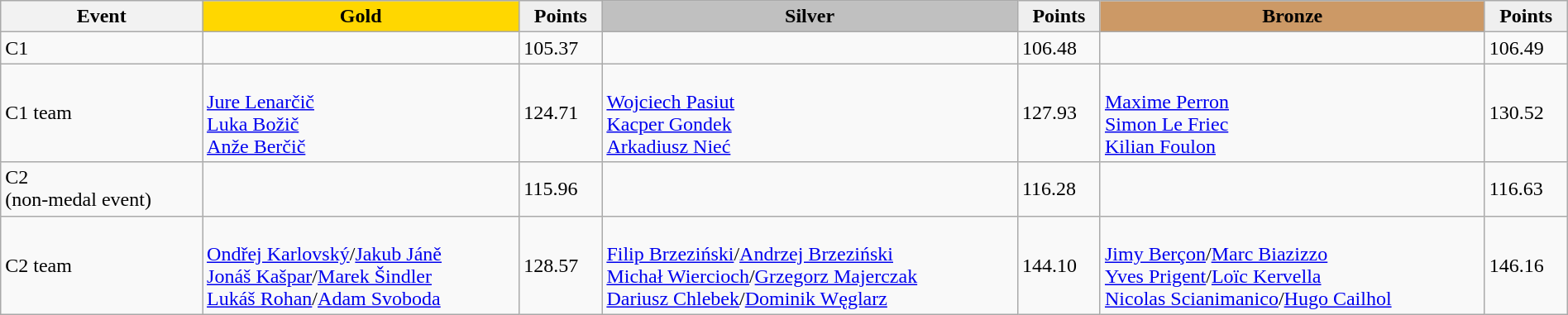<table class="wikitable" width=100%>
<tr>
<th>Event</th>
<td align=center bgcolor="gold"><strong>Gold</strong></td>
<td align=center bgcolor="EFEFEF"><strong>Points</strong></td>
<td align=center bgcolor="silver"><strong>Silver</strong></td>
<td align=center bgcolor="EFEFEF"><strong>Points</strong></td>
<td align=center bgcolor="CC9966"><strong>Bronze</strong></td>
<td align=center bgcolor="EFEFEF"><strong>Points</strong></td>
</tr>
<tr>
<td>C1</td>
<td></td>
<td>105.37</td>
<td></td>
<td>106.48</td>
<td></td>
<td>106.49</td>
</tr>
<tr>
<td>C1 team</td>
<td><br><a href='#'>Jure Lenarčič</a><br><a href='#'>Luka Božič</a><br><a href='#'>Anže Berčič</a></td>
<td>124.71</td>
<td><br><a href='#'>Wojciech Pasiut</a><br><a href='#'>Kacper Gondek</a><br><a href='#'>Arkadiusz Nieć</a></td>
<td>127.93</td>
<td><br><a href='#'>Maxime Perron</a><br><a href='#'>Simon Le Friec</a><br><a href='#'>Kilian Foulon</a></td>
<td>130.52</td>
</tr>
<tr>
<td>C2<br>(non-medal event)</td>
<td></td>
<td>115.96</td>
<td></td>
<td>116.28</td>
<td></td>
<td>116.63</td>
</tr>
<tr>
<td>C2 team</td>
<td><br><a href='#'>Ondřej Karlovský</a>/<a href='#'>Jakub Jáně</a><br><a href='#'>Jonáš Kašpar</a>/<a href='#'>Marek Šindler</a><br><a href='#'>Lukáš Rohan</a>/<a href='#'>Adam Svoboda</a></td>
<td>128.57</td>
<td><br><a href='#'>Filip Brzeziński</a>/<a href='#'>Andrzej Brzeziński</a><br><a href='#'>Michał Wiercioch</a>/<a href='#'>Grzegorz Majerczak</a><br><a href='#'>Dariusz Chlebek</a>/<a href='#'>Dominik Węglarz</a></td>
<td>144.10</td>
<td><br><a href='#'>Jimy Berçon</a>/<a href='#'>Marc Biazizzo</a><br><a href='#'>Yves Prigent</a>/<a href='#'>Loïc Kervella</a><br><a href='#'>Nicolas Scianimanico</a>/<a href='#'>Hugo Cailhol</a></td>
<td>146.16</td>
</tr>
</table>
